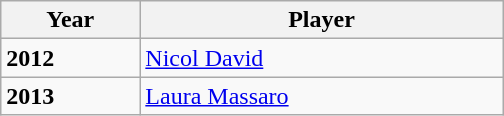<table class=wikitable style="width:21em; float:left; margin-right:1em">
<tr>
<th>Year</th>
<th>Player</th>
</tr>
<tr>
<td><strong>2012</strong></td>
<td> <a href='#'>Nicol David</a></td>
</tr>
<tr>
<td><strong>2013</strong></td>
<td> <a href='#'>Laura Massaro</a></td>
</tr>
</table>
